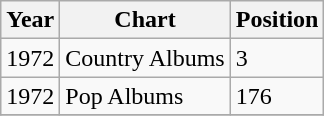<table class="wikitable">
<tr>
<th align="left">Year</th>
<th align="left">Chart</th>
<th align="left">Position</th>
</tr>
<tr>
<td align="left">1972</td>
<td align="left">Country Albums</td>
<td align="left">3</td>
</tr>
<tr>
<td align="left">1972</td>
<td align="left">Pop Albums</td>
<td align="left">176</td>
</tr>
<tr>
</tr>
</table>
